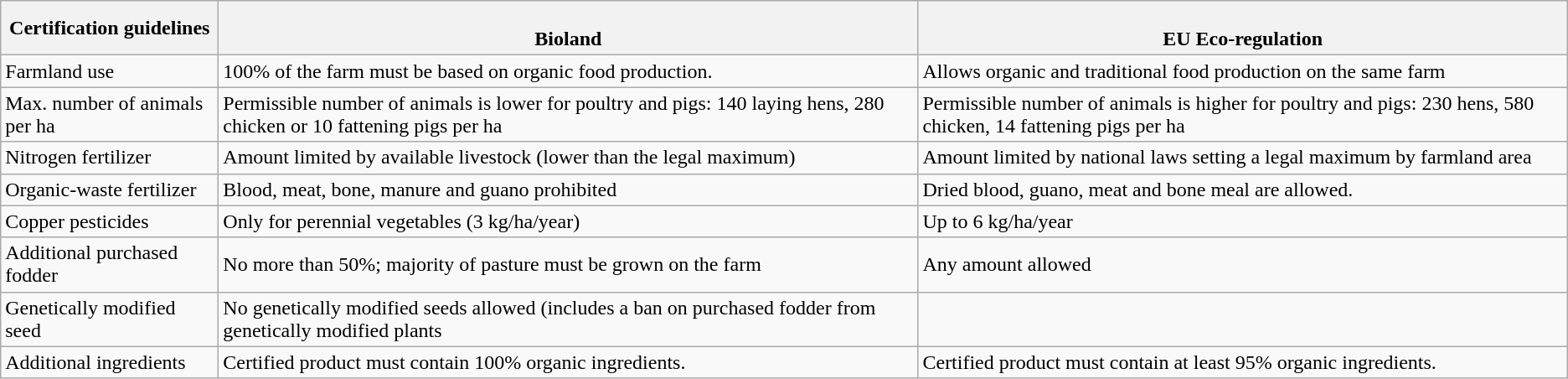<table class="wikitable centered">
<tr>
<th>Certification guidelines</th>
<th><br>Bioland</th>
<th><br>EU Eco-regulation</th>
</tr>
<tr>
<td>Farmland use</td>
<td>100% of the farm must be based on organic food production.</td>
<td>Allows organic and traditional food production on the same farm</td>
</tr>
<tr>
<td>Max. number of animals per ha</td>
<td>Permissible number of animals is lower for poultry and pigs: 140 laying hens, 280 chicken or 10 fattening pigs per ha</td>
<td>Permissible number of animals is higher for poultry and pigs: 230 hens, 580 chicken, 14 fattening pigs per ha</td>
</tr>
<tr>
<td>Nitrogen fertilizer</td>
<td>Amount limited by available livestock (lower than the legal maximum)</td>
<td>Amount limited by national laws setting a legal maximum by farmland area</td>
</tr>
<tr>
<td>Organic-waste fertilizer</td>
<td>Blood, meat, bone, manure and guano prohibited</td>
<td>Dried blood, guano, meat and bone meal are allowed.</td>
</tr>
<tr>
<td>Copper pesticides</td>
<td>Only for perennial vegetables (3 kg/ha/year)</td>
<td>Up to 6 kg/ha/year</td>
</tr>
<tr>
<td>Additional purchased fodder</td>
<td>No more than 50%; majority of pasture must be grown on the farm</td>
<td>Any amount allowed</td>
</tr>
<tr>
<td>Genetically modified seed</td>
<td>No genetically modified seeds allowed (includes a ban on purchased fodder from genetically modified plants</td>
<td></td>
</tr>
<tr>
<td>Additional ingredients</td>
<td>Certified product must contain 100% organic ingredients.</td>
<td>Certified product must contain at least 95% organic ingredients.</td>
</tr>
</table>
